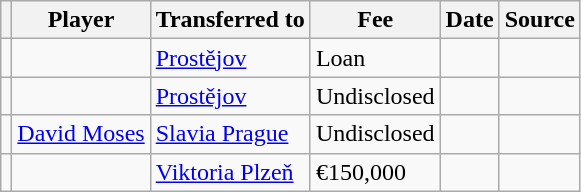<table class="wikitable plainrowheaders sortable">
<tr>
<th></th>
<th scope="col">Player</th>
<th>Transferred to</th>
<th style="width: 65px;">Fee</th>
<th scope="col">Date</th>
<th scope="col">Source</th>
</tr>
<tr>
<td align="center"></td>
<td></td>
<td> <a href='#'>Prostějov</a></td>
<td>Loan</td>
<td></td>
<td></td>
</tr>
<tr>
<td align="center"></td>
<td></td>
<td> <a href='#'>Prostějov</a></td>
<td>Undisclosed</td>
<td></td>
<td></td>
</tr>
<tr>
<td align="center"></td>
<td> <a href='#'>David Moses</a></td>
<td> <a href='#'>Slavia Prague</a></td>
<td>Undisclosed</td>
<td></td>
<td></td>
</tr>
<tr>
<td align="center"></td>
<td> </td>
<td> <a href='#'>Viktoria Plzeň</a></td>
<td>€150,000</td>
<td></td>
<td></td>
</tr>
</table>
